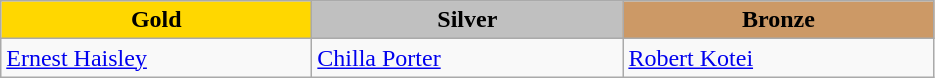<table class="wikitable" style="text-align:left">
<tr align="center">
<td width=200 bgcolor=gold><strong>Gold</strong></td>
<td width=200 bgcolor=silver><strong>Silver</strong></td>
<td width=200 bgcolor=CC9966><strong>Bronze</strong></td>
</tr>
<tr>
<td><a href='#'>Ernest Haisley</a><br><em></em></td>
<td><a href='#'>Chilla Porter</a><br><em></em></td>
<td><a href='#'>Robert Kotei</a><br><em></em></td>
</tr>
</table>
